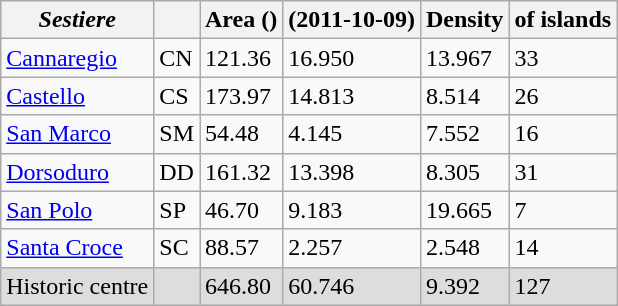<table class="wikitable sortable col2center col3right col4right col5right col6right">
<tr>
<th><em>Sestiere</em></th>
<th></th>
<th>Area ()</th>
<th> (2011-10-09)</th>
<th>Density</th>
<th> of islands</th>
</tr>
<tr>
<td><a href='#'>Cannaregio</a></td>
<td>CN</td>
<td>121.36</td>
<td>16.950</td>
<td>13.967</td>
<td>33</td>
</tr>
<tr>
<td><a href='#'>Castello</a></td>
<td>CS</td>
<td>173.97</td>
<td>14.813</td>
<td>8.514</td>
<td>26</td>
</tr>
<tr>
<td><a href='#'>San Marco</a></td>
<td>SM</td>
<td>54.48</td>
<td>4.145</td>
<td>7.552</td>
<td>16</td>
</tr>
<tr>
<td><a href='#'>Dorsoduro</a></td>
<td>DD</td>
<td>161.32</td>
<td>13.398</td>
<td>8.305</td>
<td>31</td>
</tr>
<tr>
<td><a href='#'>San Polo</a></td>
<td>SP</td>
<td>46.70</td>
<td>9.183</td>
<td>19.665</td>
<td>7</td>
</tr>
<tr>
<td><a href='#'>Santa Croce</a></td>
<td>SC</td>
<td>88.57</td>
<td>2.257</td>
<td>2.548</td>
<td>14</td>
</tr>
<tr class="sortbottom" style="background-color: #ddd;">
<td>Historic centre</td>
<td></td>
<td>646.80</td>
<td>60.746</td>
<td>9.392</td>
<td>127</td>
</tr>
</table>
